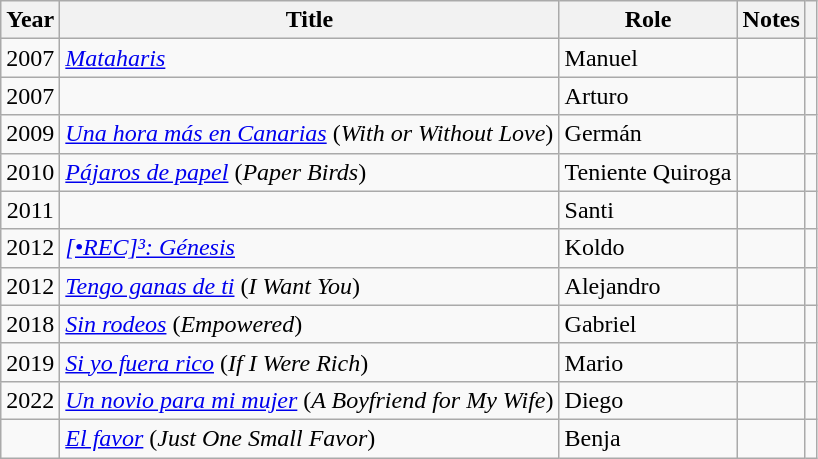<table class="wikitable sortable">
<tr>
<th>Year</th>
<th>Title</th>
<th>Role</th>
<th class="unsortable">Notes</th>
<th class="unsortable"></th>
</tr>
<tr>
<td align = "center">2007</td>
<td><em><a href='#'>Mataharis</a></em></td>
<td>Manuel</td>
<td></td>
<td align = "center"></td>
</tr>
<tr>
<td align = "center">2007</td>
<td><em></em></td>
<td>Arturo</td>
<td></td>
<td align = "center"></td>
</tr>
<tr>
<td align = "center">2009</td>
<td><em><a href='#'>Una hora más en Canarias</a></em> (<em>With or Without Love</em>)</td>
<td>Germán</td>
<td></td>
<td align = "center"></td>
</tr>
<tr>
<td align = "center">2010</td>
<td><em><a href='#'>Pájaros de papel</a></em> (<em>Paper Birds</em>)</td>
<td>Teniente Quiroga</td>
<td></td>
<td align = "center"></td>
</tr>
<tr>
<td align = "center">2011</td>
<td><em></em></td>
<td>Santi</td>
<td></td>
<td align = "center"></td>
</tr>
<tr>
<td align = "center">2012</td>
<td><em><a href='#'>[•REC]³: Génesis</a></em></td>
<td>Koldo</td>
<td></td>
<td align = "center"></td>
</tr>
<tr>
<td align = "center">2012</td>
<td><em><a href='#'>Tengo ganas de ti</a></em> (<em>I Want You</em>)</td>
<td>Alejandro</td>
<td></td>
<td align = "center"></td>
</tr>
<tr>
<td align = "center">2018</td>
<td><em><a href='#'>Sin rodeos</a></em> (<em>Empowered</em>)</td>
<td>Gabriel</td>
<td></td>
<td align = "center"></td>
</tr>
<tr>
<td align = "center">2019</td>
<td><em><a href='#'>Si yo fuera rico</a></em> (<em>If I Were Rich</em>)</td>
<td>Mario</td>
<td></td>
<td align = "center"></td>
</tr>
<tr>
<td align = "center">2022</td>
<td><em><a href='#'>Un novio para mi mujer</a></em> (<em>A Boyfriend for My Wife</em>)</td>
<td>Diego</td>
<td></td>
<td align = "center"></td>
</tr>
<tr>
<td></td>
<td><em><a href='#'>El favor</a></em> (<em>Just One Small Favor</em>)</td>
<td>Benja</td>
<td></td>
<td></td>
</tr>
</table>
